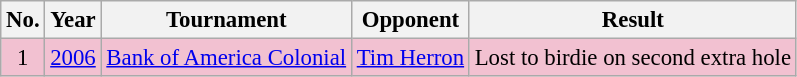<table class="wikitable" style="font-size:95%;">
<tr>
<th>No.</th>
<th>Year</th>
<th>Tournament</th>
<th>Opponent</th>
<th>Result</th>
</tr>
<tr style="background:#F2C1D1;">
<td align=center>1</td>
<td><a href='#'>2006</a></td>
<td><a href='#'>Bank of America Colonial</a></td>
<td> <a href='#'>Tim Herron</a></td>
<td>Lost to birdie on second extra hole</td>
</tr>
</table>
